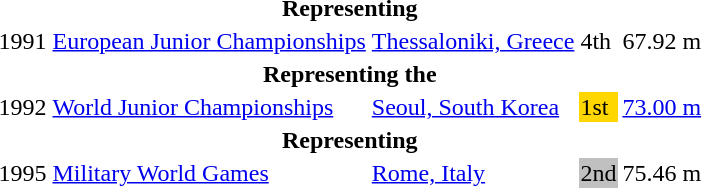<table>
<tr>
<th colspan="5">Representing </th>
</tr>
<tr>
<td>1991</td>
<td><a href='#'>European Junior Championships</a></td>
<td><a href='#'>Thessaloniki, Greece</a></td>
<td>4th</td>
<td>67.92 m</td>
</tr>
<tr>
<th colspan="6">Representing the </th>
</tr>
<tr>
<td>1992</td>
<td><a href='#'>World Junior Championships</a></td>
<td><a href='#'>Seoul, South Korea</a></td>
<td bgcolor="gold">1st</td>
<td><a href='#'>73.00 m</a></td>
</tr>
<tr>
<th colspan="5">Representing </th>
</tr>
<tr>
<td>1995</td>
<td><a href='#'>Military World Games</a></td>
<td><a href='#'>Rome, Italy</a></td>
<td bgcolor="silver">2nd</td>
<td>75.46 m</td>
</tr>
</table>
